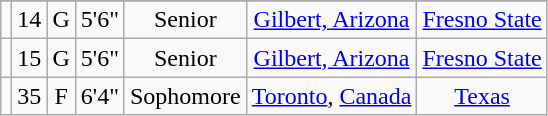<table class="wikitable sortable" border="1" style="text-align: center;">
<tr align=center>
</tr>
<tr>
<td></td>
<td>14</td>
<td>G</td>
<td>5'6"</td>
<td>Senior</td>
<td><a href='#'>Gilbert, Arizona</a></td>
<td><a href='#'>Fresno State</a></td>
</tr>
<tr>
<td></td>
<td>15</td>
<td>G</td>
<td>5'6"</td>
<td>Senior</td>
<td><a href='#'>Gilbert, Arizona</a></td>
<td><a href='#'>Fresno State</a></td>
</tr>
<tr>
<td></td>
<td>35</td>
<td>F</td>
<td>6'4"</td>
<td>Sophomore</td>
<td><a href='#'>Toronto</a>, <a href='#'>Canada</a></td>
<td><a href='#'>Texas</a></td>
</tr>
</table>
